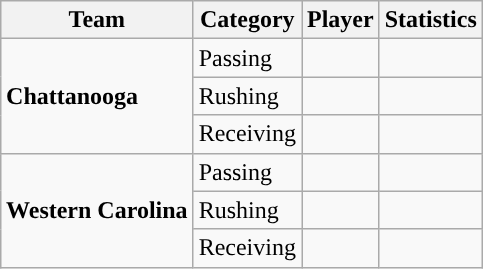<table class="wikitable" style="float: right;">
<tr>
<th>Team</th>
<th>Category</th>
<th>Player</th>
<th>Statistics</th>
</tr>
<tr>
<td rowspan=3><strong>Chattanooga</strong></td>
<td>Passing</td>
<td></td>
<td></td>
</tr>
<tr>
<td>Rushing</td>
<td></td>
<td></td>
</tr>
<tr>
<td>Receiving</td>
<td></td>
<td></td>
</tr>
<tr>
<td rowspan=3><strong>Western Carolina</strong></td>
<td>Passing</td>
<td></td>
<td></td>
</tr>
<tr>
<td>Rushing</td>
<td></td>
<td></td>
</tr>
<tr>
<td>Receiving</td>
<td></td>
<td></td>
</tr>
</table>
